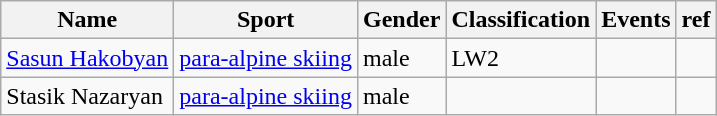<table class="wikitable">
<tr>
<th>Name</th>
<th>Sport</th>
<th>Gender</th>
<th>Classification</th>
<th>Events</th>
<th>ref</th>
</tr>
<tr>
<td><a href='#'>Sasun Hakobyan</a></td>
<td><a href='#'>para-alpine skiing</a></td>
<td>male</td>
<td>LW2</td>
<td></td>
<td></td>
</tr>
<tr>
<td>Stasik Nazaryan</td>
<td><a href='#'>para-alpine skiing</a></td>
<td>male</td>
<td></td>
<td></td>
<td></td>
</tr>
</table>
